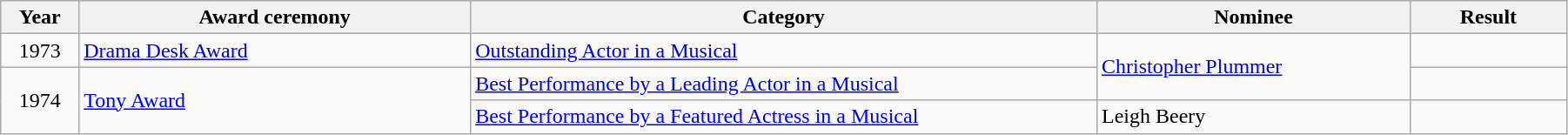<table class="wikitable" width="95%">
<tr>
<th width="5%">Year</th>
<th width="25%">Award ceremony</th>
<th width="40%">Category</th>
<th width="20%">Nominee</th>
<th width="10%">Result</th>
</tr>
<tr>
<td align="center">1973</td>
<td><a href='#'>Drama Desk Award</a></td>
<td><a href='#'>Outstanding Actor in a Musical</a></td>
<td rowspan=2><a href='#'>Christopher Plummer</a></td>
<td></td>
</tr>
<tr>
<td rowspan=2 align="center">1974</td>
<td rowspan=2><a href='#'>Tony Award</a></td>
<td><a href='#'>Best Performance by a Leading Actor in a Musical</a></td>
<td></td>
</tr>
<tr>
<td><a href='#'>Best Performance by a Featured Actress in a Musical</a></td>
<td>Leigh Beery</td>
<td></td>
</tr>
</table>
